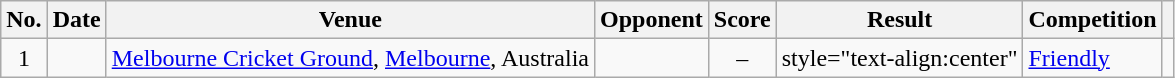<table class="wikitable sortable">
<tr>
<th scope="col">No.</th>
<th scope="col">Date</th>
<th scope="col">Venue</th>
<th scope="col">Opponent</th>
<th scope="col">Score</th>
<th scope="col">Result</th>
<th scope="col">Competition</th>
<th scope="col" class="unsortable"></th>
</tr>
<tr>
<td style="text-align:center">1</td>
<td></td>
<td><a href='#'>Melbourne Cricket Ground</a>, <a href='#'>Melbourne</a>, Australia</td>
<td></td>
<td style="text-align:center">–</td>
<td>style="text-align:center" </td>
<td><a href='#'>Friendly</a></td>
<td></td>
</tr>
</table>
